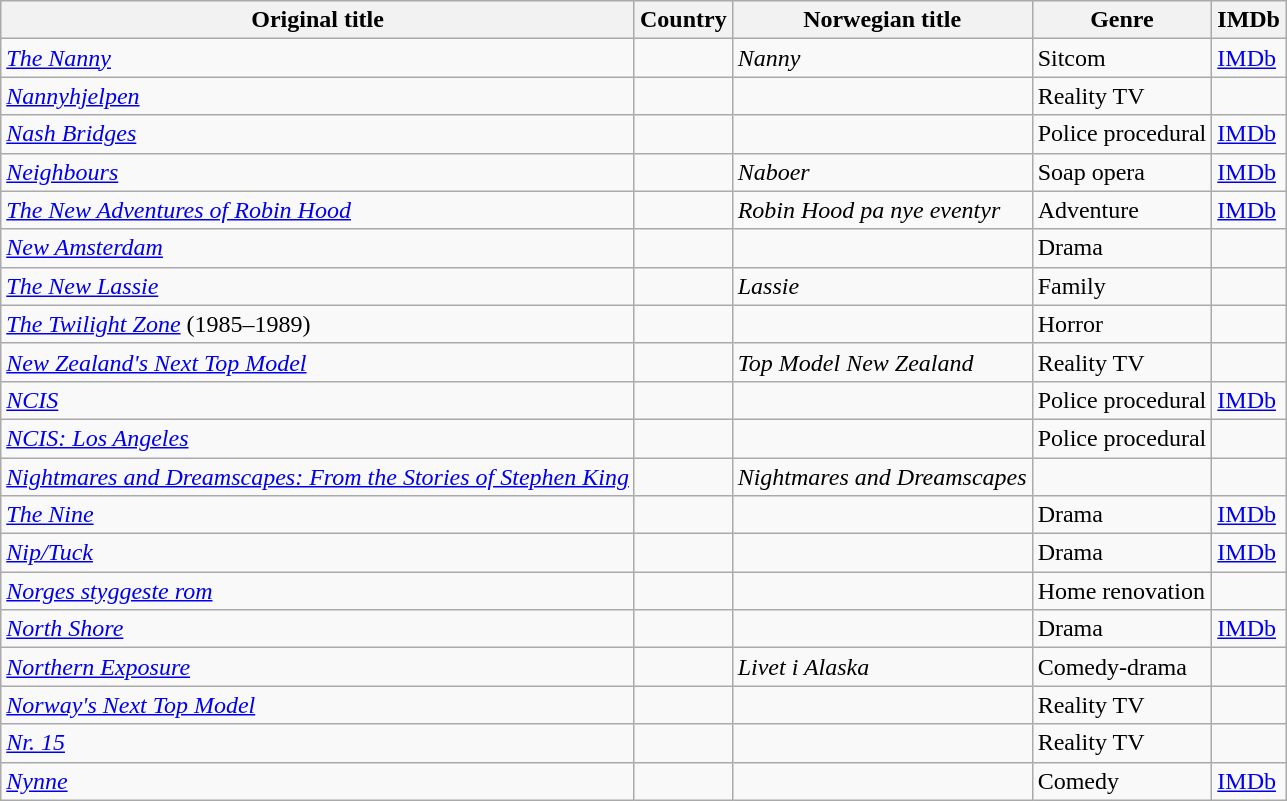<table class="wikitable">
<tr>
<th>Original title</th>
<th>Country</th>
<th>Norwegian title</th>
<th>Genre</th>
<th>IMDb</th>
</tr>
<tr>
<td><em><a href='#'>The Nanny</a></em></td>
<td></td>
<td><em>Nanny</em></td>
<td>Sitcom</td>
<td><a href='#'>IMDb</a></td>
</tr>
<tr>
<td><em><a href='#'>Nannyhjelpen</a></em></td>
<td></td>
<td></td>
<td>Reality TV</td>
<td></td>
</tr>
<tr>
<td><em><a href='#'>Nash Bridges</a></em></td>
<td></td>
<td></td>
<td>Police procedural</td>
<td><a href='#'>IMDb</a></td>
</tr>
<tr>
<td><em><a href='#'>Neighbours</a></em></td>
<td></td>
<td><em>Naboer</em></td>
<td>Soap opera</td>
<td><a href='#'>IMDb</a></td>
</tr>
<tr>
<td><em><a href='#'>The New Adventures of Robin Hood</a></em></td>
<td></td>
<td><em>Robin Hood pa nye eventyr</em></td>
<td>Adventure</td>
<td><a href='#'>IMDb</a></td>
</tr>
<tr>
<td><em><a href='#'>New Amsterdam</a></em></td>
<td></td>
<td></td>
<td>Drama</td>
<td></td>
</tr>
<tr>
<td><em><a href='#'>The New Lassie</a></em></td>
<td></td>
<td><em>Lassie</em></td>
<td>Family</td>
<td></td>
</tr>
<tr>
<td><em><a href='#'>The Twilight Zone</a></em> (1985–1989)</td>
<td></td>
<td></td>
<td>Horror</td>
<td></td>
</tr>
<tr>
<td><em><a href='#'>New Zealand's Next Top Model</a></em></td>
<td></td>
<td><em>Top Model New Zealand</em></td>
<td>Reality TV</td>
<td></td>
</tr>
<tr>
<td><em><a href='#'>NCIS</a></em></td>
<td></td>
<td></td>
<td>Police procedural</td>
<td><a href='#'>IMDb</a></td>
</tr>
<tr>
<td><em><a href='#'>NCIS: Los Angeles</a></em></td>
<td></td>
<td></td>
<td>Police procedural</td>
<td></td>
</tr>
<tr>
<td><em><a href='#'>Nightmares and Dreamscapes: From the Stories of Stephen King</a></em></td>
<td></td>
<td><em>Nightmares and Dreamscapes</em></td>
<td></td>
<td></td>
</tr>
<tr>
<td><em><a href='#'>The Nine</a></em></td>
<td></td>
<td></td>
<td>Drama</td>
<td><a href='#'>IMDb</a></td>
</tr>
<tr>
<td><em><a href='#'>Nip/Tuck</a></em></td>
<td></td>
<td></td>
<td>Drama</td>
<td><a href='#'>IMDb</a></td>
</tr>
<tr>
<td><em><a href='#'>Norges styggeste rom</a></em></td>
<td></td>
<td></td>
<td>Home renovation</td>
<td></td>
</tr>
<tr>
<td><em><a href='#'>North Shore</a></em></td>
<td></td>
<td></td>
<td>Drama</td>
<td><a href='#'>IMDb</a></td>
</tr>
<tr>
<td><em><a href='#'>Northern Exposure</a></em></td>
<td></td>
<td><em>Livet i Alaska</em></td>
<td>Comedy-drama</td>
<td></td>
</tr>
<tr>
<td><em><a href='#'>Norway's Next Top Model</a></em></td>
<td></td>
<td></td>
<td>Reality TV</td>
<td></td>
</tr>
<tr>
<td><em><a href='#'>Nr. 15</a></em></td>
<td></td>
<td></td>
<td>Reality TV</td>
<td></td>
</tr>
<tr>
<td><em><a href='#'>Nynne</a></em></td>
<td></td>
<td></td>
<td>Comedy</td>
<td><a href='#'>IMDb</a></td>
</tr>
</table>
